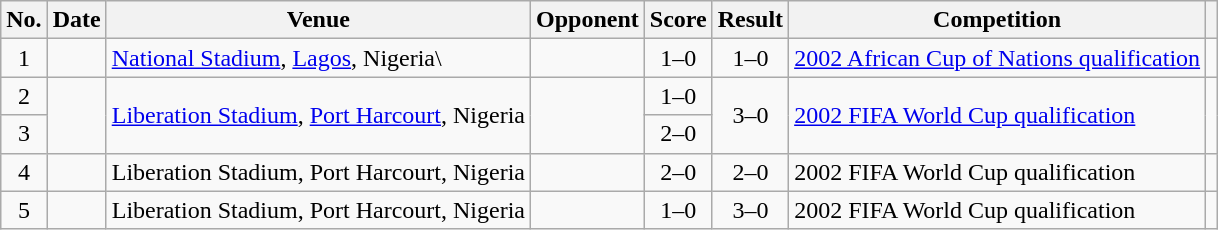<table class="wikitable sortable">
<tr>
<th scope="col">No.</th>
<th scope="col">Date</th>
<th scope="col">Venue</th>
<th scope="col">Opponent</th>
<th scope="col">Score</th>
<th scope="col">Result</th>
<th scope="col">Competition</th>
<th scope="col" class="unsortable"></th>
</tr>
<tr>
<td style="text-align:center">1</td>
<td></td>
<td><a href='#'>National Stadium</a>, <a href='#'>Lagos</a>, Nigeria\</td>
<td></td>
<td style="text-align:center">1–0</td>
<td style="text-align:center">1–0</td>
<td><a href='#'>2002 African Cup of Nations qualification</a></td>
<td></td>
</tr>
<tr>
<td style="text-align:center">2</td>
<td rowspan="2"></td>
<td rowspan="2"><a href='#'>Liberation Stadium</a>, <a href='#'>Port Harcourt</a>, Nigeria</td>
<td rowspan="2"></td>
<td style="text-align:center">1–0</td>
<td rowspan="2" style="text-align:center">3–0</td>
<td rowspan="2"><a href='#'>2002 FIFA World Cup qualification</a></td>
<td rowspan="2"></td>
</tr>
<tr>
<td style="text-align:center">3</td>
<td style="text-align:center">2–0</td>
</tr>
<tr>
<td style="text-align:center">4</td>
<td></td>
<td>Liberation Stadium, Port Harcourt, Nigeria</td>
<td></td>
<td style="text-align:center">2–0</td>
<td style="text-align:center">2–0</td>
<td>2002 FIFA World Cup qualification</td>
<td></td>
</tr>
<tr>
<td style="text-align:center">5</td>
<td></td>
<td>Liberation Stadium, Port Harcourt, Nigeria</td>
<td></td>
<td style="text-align:center">1–0</td>
<td style="text-align:center">3–0</td>
<td>2002 FIFA World Cup qualification</td>
<td></td>
</tr>
</table>
